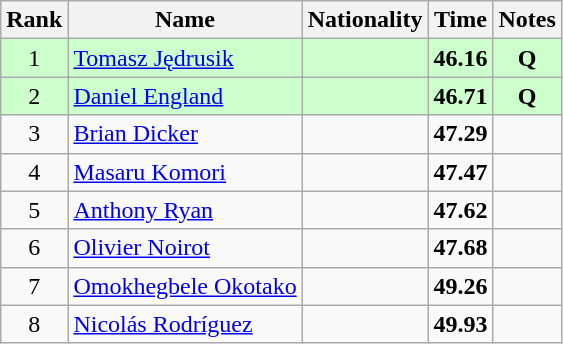<table class="wikitable sortable" style="text-align:center">
<tr>
<th>Rank</th>
<th>Name</th>
<th>Nationality</th>
<th>Time</th>
<th>Notes</th>
</tr>
<tr bgcolor=ccffcc>
<td>1</td>
<td align=left><a href='#'>Tomasz Jędrusik</a></td>
<td align=left></td>
<td><strong>46.16</strong></td>
<td><strong>Q</strong></td>
</tr>
<tr bgcolor=ccffcc>
<td>2</td>
<td align=left><a href='#'>Daniel England</a></td>
<td align=left></td>
<td><strong>46.71</strong></td>
<td><strong>Q</strong></td>
</tr>
<tr>
<td>3</td>
<td align=left><a href='#'>Brian Dicker</a></td>
<td align=left></td>
<td><strong>47.29</strong></td>
<td></td>
</tr>
<tr>
<td>4</td>
<td align=left><a href='#'>Masaru Komori</a></td>
<td align=left></td>
<td><strong>47.47</strong></td>
<td></td>
</tr>
<tr>
<td>5</td>
<td align=left><a href='#'>Anthony Ryan</a></td>
<td align=left></td>
<td><strong>47.62</strong></td>
<td></td>
</tr>
<tr>
<td>6</td>
<td align=left><a href='#'>Olivier Noirot</a></td>
<td align=left></td>
<td><strong>47.68</strong></td>
<td></td>
</tr>
<tr>
<td>7</td>
<td align=left><a href='#'>Omokhegbele Okotako</a></td>
<td align=left></td>
<td><strong>49.26</strong></td>
<td></td>
</tr>
<tr>
<td>8</td>
<td align=left><a href='#'>Nicolás Rodríguez</a></td>
<td align=left></td>
<td><strong>49.93</strong></td>
<td></td>
</tr>
</table>
